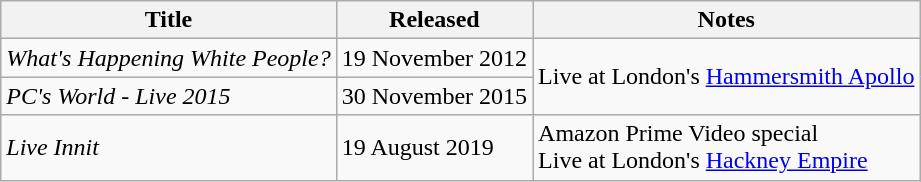<table class="wikitable">
<tr>
<th>Title</th>
<th>Released</th>
<th>Notes</th>
</tr>
<tr>
<td><em>What's Happening White People?</em></td>
<td>19 November 2012</td>
<td rowspan="2">Live at London's <a href='#'>Hammersmith Apollo</a></td>
</tr>
<tr>
<td><em>PC's World - Live 2015</em></td>
<td>30 November 2015</td>
</tr>
<tr>
<td><em>Live Innit</em></td>
<td>19 August 2019</td>
<td>Amazon Prime Video special<br>Live at London's <a href='#'>Hackney Empire</a></td>
</tr>
</table>
